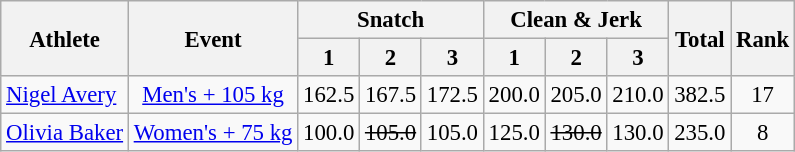<table class=wikitable style="font-size:95%">
<tr>
<th rowspan="2">Athlete</th>
<th rowspan="2">Event</th>
<th colspan="3">Snatch</th>
<th colspan="3">Clean & Jerk</th>
<th rowspan="2">Total</th>
<th rowspan="2">Rank</th>
</tr>
<tr>
<th>1</th>
<th>2</th>
<th>3</th>
<th>1</th>
<th>2</th>
<th>3</th>
</tr>
<tr>
<td><a href='#'>Nigel Avery</a></td>
<td align=center><a href='#'>Men's + 105 kg</a></td>
<td align=center>162.5</td>
<td align=center>167.5</td>
<td align=center>172.5</td>
<td align=center>200.0</td>
<td align=center>205.0</td>
<td align=center>210.0</td>
<td align=center>382.5</td>
<td align=center>17</td>
</tr>
<tr>
<td><a href='#'>Olivia Baker</a></td>
<td align=center><a href='#'>Women's + 75 kg</a></td>
<td align=center>100.0</td>
<td align=center><s>105.0</s></td>
<td align=center>105.0</td>
<td align=center>125.0</td>
<td align=center><s>130.0</s></td>
<td align=center>130.0</td>
<td align=center>235.0</td>
<td align=center>8</td>
</tr>
</table>
